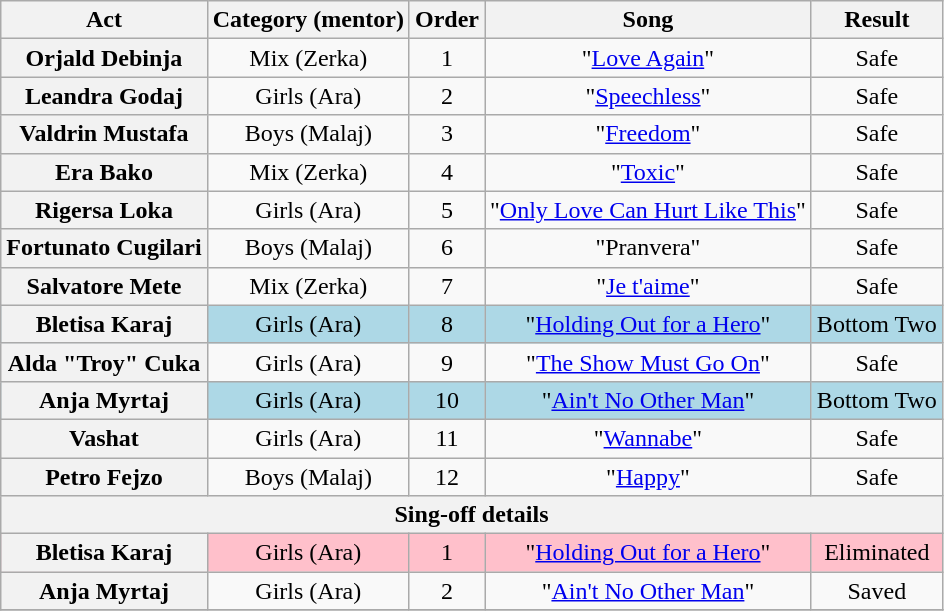<table class="wikitable plainrowheaders" style="text-align:center;">
<tr>
<th scope="col">Act</th>
<th scope="col">Category (mentor)</th>
<th scope="col">Order</th>
<th scope="col">Song</th>
<th scope="col">Result</th>
</tr>
<tr>
<th scope="row">Orjald Debinja</th>
<td>Mix (Zerka)</td>
<td>1</td>
<td>"<a href='#'>Love Again</a>"</td>
<td>Safe</td>
</tr>
<tr>
<th scope="row">Leandra Godaj</th>
<td>Girls (Ara)</td>
<td>2</td>
<td>"<a href='#'>Speechless</a>"</td>
<td>Safe</td>
</tr>
<tr>
<th scope="row">Valdrin Mustafa</th>
<td>Boys (Malaj)</td>
<td>3</td>
<td>"<a href='#'>Freedom</a>"</td>
<td>Safe</td>
</tr>
<tr>
<th scope="row">Era Bako</th>
<td>Mix (Zerka)</td>
<td>4</td>
<td>"<a href='#'>Toxic</a>"</td>
<td>Safe</td>
</tr>
<tr>
<th scope="row">Rigersa Loka</th>
<td>Girls (Ara)</td>
<td>5</td>
<td>"<a href='#'>Only Love Can Hurt Like This</a>"</td>
<td>Safe</td>
</tr>
<tr>
<th scope="row">Fortunato Cugilari</th>
<td>Boys (Malaj)</td>
<td>6</td>
<td>"Pranvera"</td>
<td>Safe</td>
</tr>
<tr>
<th scope="row">Salvatore Mete</th>
<td>Mix (Zerka)</td>
<td>7</td>
<td>"<a href='#'>Je t'aime</a>"</td>
<td>Safe</td>
</tr>
<tr style="background:lightblue;">
<th scope="row">Bletisa Karaj</th>
<td>Girls (Ara)</td>
<td>8</td>
<td>"<a href='#'>Holding Out for a Hero</a>"</td>
<td>Bottom Two</td>
</tr>
<tr>
<th scope="row">Alda "Troy" Cuka</th>
<td>Girls (Ara)</td>
<td>9</td>
<td>"<a href='#'>The Show Must Go On</a>"</td>
<td>Safe</td>
</tr>
<tr style="background:lightblue;">
<th scope="row">Anja Myrtaj</th>
<td>Girls (Ara)</td>
<td>10</td>
<td>"<a href='#'>Ain't No Other Man</a>"</td>
<td>Bottom Two</td>
</tr>
<tr>
<th scope="row">Vashat</th>
<td>Girls (Ara)</td>
<td>11</td>
<td>"<a href='#'>Wannabe</a>"</td>
<td>Safe</td>
</tr>
<tr>
<th scope="row">Petro Fejzo</th>
<td>Boys (Malaj)</td>
<td>12</td>
<td>"<a href='#'>Happy</a>"</td>
<td>Safe</td>
</tr>
<tr>
<th colspan="5">Sing-off details</th>
</tr>
<tr style="background:pink;">
<th scope="row">Bletisa Karaj</th>
<td>Girls (Ara)</td>
<td>1</td>
<td>"<a href='#'>Holding Out for a Hero</a>"</td>
<td>Eliminated</td>
</tr>
<tr>
<th scope="row">Anja Myrtaj</th>
<td>Girls (Ara)</td>
<td>2</td>
<td>"<a href='#'>Ain't No Other Man</a>"</td>
<td>Saved</td>
</tr>
<tr>
</tr>
</table>
